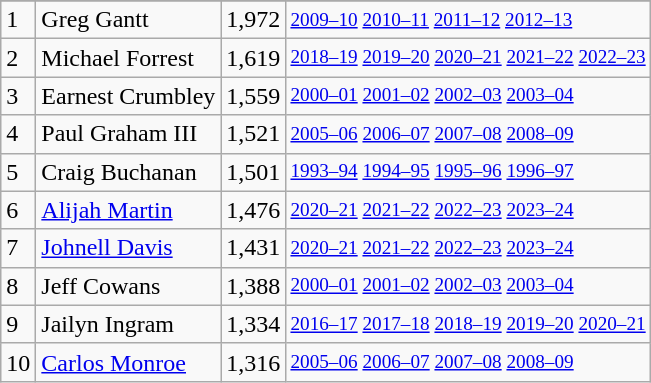<table class="wikitable">
<tr>
</tr>
<tr>
<td>1</td>
<td>Greg Gantt</td>
<td>1,972</td>
<td style="font-size:80%;"><a href='#'>2009–10</a> <a href='#'>2010–11</a> <a href='#'>2011–12</a> <a href='#'>2012–13</a></td>
</tr>
<tr>
<td>2</td>
<td>Michael Forrest</td>
<td>1,619</td>
<td style="font-size:80%;"><a href='#'>2018–19</a> <a href='#'>2019–20</a> <a href='#'>2020–21</a> <a href='#'>2021–22</a> <a href='#'>2022–23</a></td>
</tr>
<tr>
<td>3</td>
<td>Earnest Crumbley</td>
<td>1,559</td>
<td style="font-size:80%;"><a href='#'>2000–01</a> <a href='#'>2001–02</a> <a href='#'>2002–03</a> <a href='#'>2003–04</a></td>
</tr>
<tr>
<td>4</td>
<td>Paul Graham III</td>
<td>1,521</td>
<td style="font-size:80%;"><a href='#'>2005–06</a> <a href='#'>2006–07</a> <a href='#'>2007–08</a> <a href='#'>2008–09</a></td>
</tr>
<tr>
<td>5</td>
<td>Craig Buchanan</td>
<td>1,501</td>
<td style="font-size:80%;"><a href='#'>1993–94</a> <a href='#'>1994–95</a> <a href='#'>1995–96</a> <a href='#'>1996–97</a></td>
</tr>
<tr>
<td>6</td>
<td><a href='#'>Alijah Martin</a></td>
<td>1,476</td>
<td style="font-size:80%;"><a href='#'>2020–21</a> <a href='#'>2021–22</a> <a href='#'>2022–23</a> <a href='#'>2023–24</a></td>
</tr>
<tr>
<td>7</td>
<td><a href='#'>Johnell Davis</a></td>
<td>1,431</td>
<td style="font-size:80%;"><a href='#'>2020–21</a> <a href='#'>2021–22</a> <a href='#'>2022–23</a> <a href='#'>2023–24</a></td>
</tr>
<tr>
<td>8</td>
<td>Jeff Cowans</td>
<td>1,388</td>
<td style="font-size:80%;"><a href='#'>2000–01</a> <a href='#'>2001–02</a> <a href='#'>2002–03</a> <a href='#'>2003–04</a></td>
</tr>
<tr>
<td>9</td>
<td>Jailyn Ingram</td>
<td>1,334</td>
<td style="font-size:80%;"><a href='#'>2016–17</a> <a href='#'>2017–18</a> <a href='#'>2018–19</a> <a href='#'>2019–20</a> <a href='#'>2020–21</a></td>
</tr>
<tr>
<td>10</td>
<td><a href='#'>Carlos Monroe</a></td>
<td>1,316</td>
<td style="font-size:80%;"><a href='#'>2005–06</a> <a href='#'>2006–07</a> <a href='#'>2007–08</a> <a href='#'>2008–09</a></td>
</tr>
</table>
